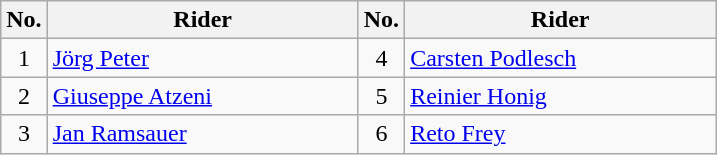<table class="wikitable">
<tr>
<th width="20px">No.</th>
<th width="200px">Rider</th>
<th width="20px">No.</th>
<th width="200px">Rider</th>
</tr>
<tr>
<td align=center>1</td>
<td> <a href='#'>Jörg Peter</a></td>
<td align=center>4</td>
<td> <a href='#'>Carsten Podlesch</a></td>
</tr>
<tr>
<td align=center>2</td>
<td> <a href='#'>Giuseppe Atzeni</a></td>
<td align=center>5</td>
<td> <a href='#'>Reinier Honig</a></td>
</tr>
<tr>
<td align=center>3</td>
<td> <a href='#'>Jan Ramsauer</a></td>
<td align=center>6</td>
<td> <a href='#'>Reto Frey</a></td>
</tr>
</table>
